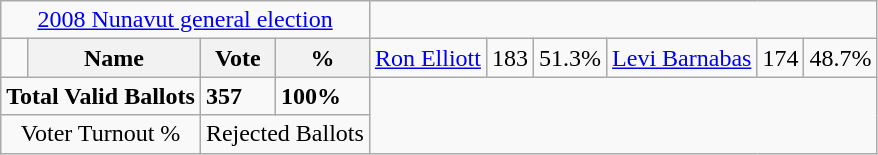<table class="wikitable">
<tr>
<td colspan=4 align=center><a href='#'>2008 Nunavut general election</a></td>
</tr>
<tr>
<td></td>
<th><strong>Name </strong></th>
<th><strong>Vote</strong></th>
<th><strong>%</strong><br></th>
<td><a href='#'>Ron Elliott</a></td>
<td>183</td>
<td>51.3%<br></td>
<td><a href='#'>Levi Barnabas</a></td>
<td>174</td>
<td>48.7%</td>
</tr>
<tr>
<td colspan=2><strong>Total Valid Ballots</strong></td>
<td><strong>357</strong></td>
<td><strong>100%</strong></td>
</tr>
<tr>
<td colspan=2 align=center>Voter Turnout %</td>
<td colspan=2 align=center>Rejected Ballots</td>
</tr>
</table>
